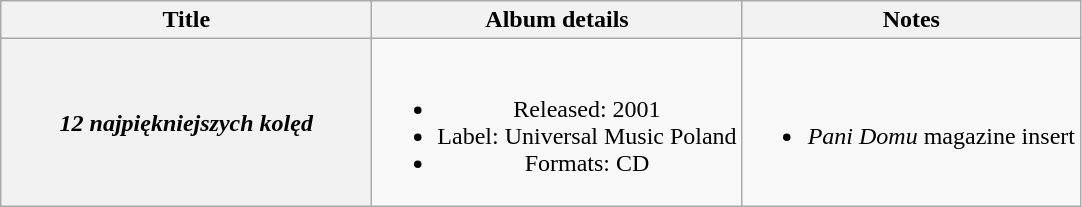<table class="wikitable plainrowheaders" style="text-align:center;">
<tr>
<th scope="col" style="width:15em;">Title</th>
<th scope="col">Album details</th>
<th scope="col">Notes</th>
</tr>
<tr>
<th scope="row"><em>12 najpiękniejszych kolęd</em></th>
<td><br><ul><li>Released: 2001</li><li>Label: Universal Music Poland</li><li>Formats: CD</li></ul></td>
<td><br><ul><li><em>Pani Domu</em> magazine insert</li></ul></td>
</tr>
</table>
